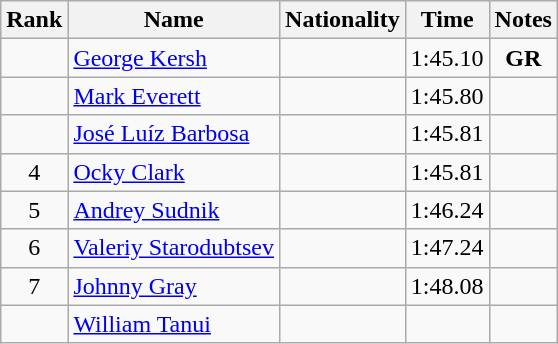<table class="wikitable sortable" style="text-align:center">
<tr>
<th>Rank</th>
<th>Name</th>
<th>Nationality</th>
<th>Time</th>
<th>Notes</th>
</tr>
<tr>
<td></td>
<td align=left><a href='#'>George Kersh</a></td>
<td align=left></td>
<td>1:45.10</td>
<td><strong>GR</strong></td>
</tr>
<tr>
<td></td>
<td align=left><a href='#'>Mark Everett</a></td>
<td align=left></td>
<td>1:45.80</td>
<td></td>
</tr>
<tr>
<td></td>
<td align=left><a href='#'>José Luíz Barbosa</a></td>
<td align=left></td>
<td>1:45.81</td>
<td></td>
</tr>
<tr>
<td>4</td>
<td align=left><a href='#'>Ocky Clark</a></td>
<td align=left></td>
<td>1:45.81</td>
<td></td>
</tr>
<tr>
<td>5</td>
<td align=left><a href='#'>Andrey Sudnik</a></td>
<td align=left></td>
<td>1:46.24</td>
<td></td>
</tr>
<tr>
<td>6</td>
<td align=left><a href='#'>Valeriy Starodubtsev</a></td>
<td align=left></td>
<td>1:47.24</td>
<td></td>
</tr>
<tr>
<td>7</td>
<td align=left><a href='#'>Johnny Gray</a></td>
<td align=left></td>
<td>1:48.08</td>
<td></td>
</tr>
<tr>
<td></td>
<td align=left><a href='#'>William Tanui</a></td>
<td align=left></td>
<td></td>
<td></td>
</tr>
</table>
